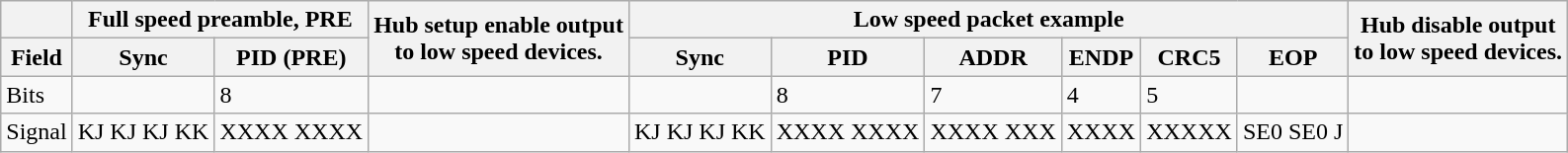<table class="wikitable">
<tr>
<th></th>
<th colspan=2>Full speed preamble, PRE</th>
<th rowspan=2>Hub setup enable output <br>to low speed devices.</th>
<th colspan=6>Low speed packet example</th>
<th rowspan=2>Hub disable output <br>to low speed devices.</th>
</tr>
<tr>
<th>Field</th>
<th>Sync</th>
<th>PID (PRE)</th>
<th>Sync</th>
<th>PID</th>
<th>ADDR</th>
<th>ENDP</th>
<th>CRC5</th>
<th>EOP</th>
</tr>
<tr>
<td>Bits</td>
<td></td>
<td>8</td>
<td></td>
<td></td>
<td>8</td>
<td>7</td>
<td>4</td>
<td>5</td>
<td></td>
<td></td>
</tr>
<tr>
<td>Signal</td>
<td>KJ KJ KJ KK</td>
<td>XXXX XXXX</td>
<td></td>
<td>KJ KJ KJ KK</td>
<td>XXXX XXXX</td>
<td>XXXX XXX</td>
<td>XXXX</td>
<td>XXXXX</td>
<td>SE0 SE0 J</td>
<td></td>
</tr>
</table>
